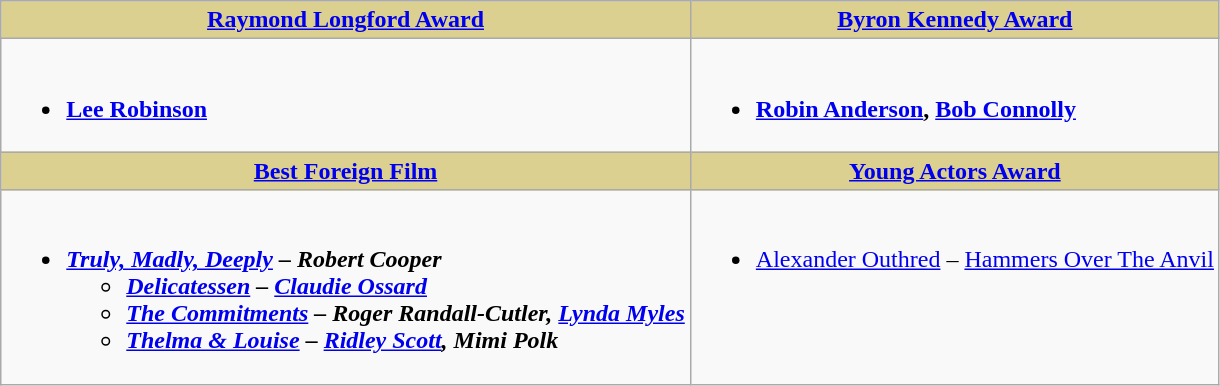<table class=wikitable style="width="100%">
<tr>
<th style="background:#DBD090;" ! style="width="50%"><a href='#'>Raymond Longford Award</a></th>
<th style="background:#DBD090;" ! style="width="50%"><a href='#'>Byron Kennedy Award</a></th>
</tr>
<tr>
<td valign="top"><br><ul><li><strong><a href='#'>Lee Robinson</a></strong></li></ul></td>
<td valign="top"><br><ul><li><strong><a href='#'>Robin Anderson</a>, <a href='#'>Bob Connolly</a></strong></li></ul></td>
</tr>
<tr>
<th style="background:#DBD090;" ! style="width="50%"><a href='#'>Best Foreign Film</a></th>
<th style="background:#DBD090;" ! style="width="50%"><a href='#'>Young Actors Award</a></th>
</tr>
<tr>
<td valign="top"><br><ul><li><strong><em><a href='#'>Truly, Madly, Deeply</a><em> – Robert Cooper<strong><ul><li></em><a href='#'>Delicatessen</a><em> – <a href='#'>Claudie Ossard</a></li><li></em><a href='#'>The Commitments</a><em> – Roger Randall-Cutler, <a href='#'>Lynda Myles</a></li><li></em><a href='#'>Thelma & Louise</a><em> – <a href='#'>Ridley Scott</a>, Mimi Polk</li></ul></li></ul></td>
<td valign="top"><br><ul><li></strong><a href='#'>Alexander Outhred</a> – </em><a href='#'>Hammers Over The Anvil</a></em></strong></li></ul></td>
</tr>
</table>
